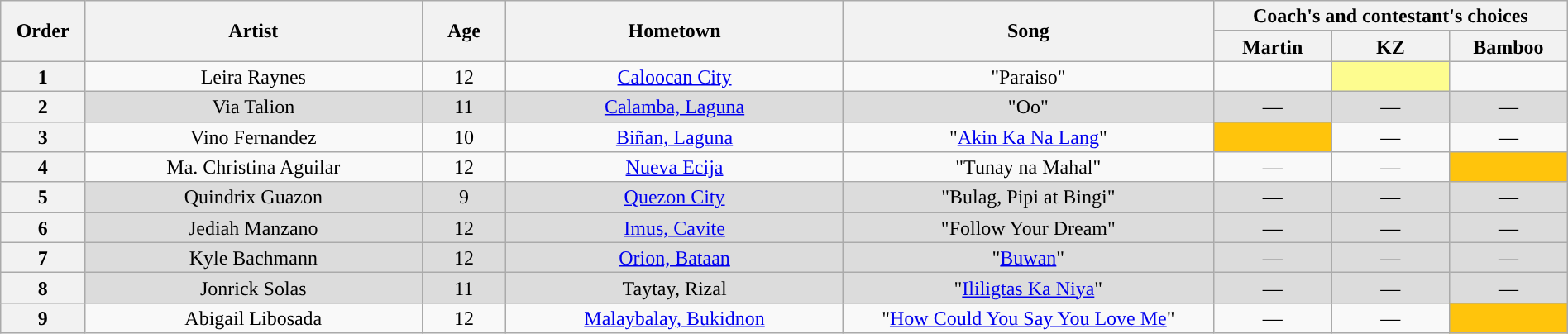<table class="wikitable" style="text-align:center; line-height:17px; width:100%;">
<tr>
<th rowspan="2" scope="col" width="05%">Order</th>
<th rowspan="2" scope="col" width="20%">Artist</th>
<th rowspan="2" scope="col" width="05%">Age</th>
<th rowspan="2" scope="col" width="20%">Hometown</th>
<th rowspan="2" scope="col" width="22%">Song</th>
<th colspan="3">Coach's and contestant's choices</th>
</tr>
<tr>
<th width="07%">Martin</th>
<th width="07%">KZ</th>
<th width="07%">Bamboo</th>
</tr>
<tr>
<th>1</th>
<td>Leira Raynes</td>
<td>12</td>
<td><a href='#'>Caloocan City</a></td>
<td>"Paraiso"</td>
<td><strong></strong></td>
<td style="background:#fdfc8f;"><strong></strong></td>
<td><strong></strong></td>
</tr>
<tr>
<th>2</th>
<td style="background:#DCDCDC;">Via Talion</td>
<td style="background:#DCDCDC;">11</td>
<td style="background:#DCDCDC;"><a href='#'>Calamba, Laguna</a></td>
<td style="background:#DCDCDC;">"Oo"</td>
<td style="background:#DCDCDC;">—</td>
<td style="background:#DCDCDC;">—</td>
<td style="background:#DCDCDC;">—</td>
</tr>
<tr>
<th>3</th>
<td>Vino Fernandez</td>
<td>10</td>
<td><a href='#'>Biñan, Laguna</a></td>
<td>"<a href='#'>Akin Ka Na Lang</a>"</td>
<td style="background:#FFC40C;"><strong></strong></td>
<td>—</td>
<td>—</td>
</tr>
<tr>
<th>4</th>
<td>Ma. Christina Aguilar</td>
<td>12</td>
<td><a href='#'>Nueva Ecija</a></td>
<td>"Tunay na Mahal"</td>
<td>—</td>
<td>—</td>
<td style="background:#FFC40C;"><strong></strong></td>
</tr>
<tr>
<th>5</th>
<td style="background:#DCDCDC;">Quindrix Guazon</td>
<td style="background:#DCDCDC;">9</td>
<td style="background:#DCDCDC;"><a href='#'>Quezon City</a></td>
<td style="background:#DCDCDC;">"Bulag, Pipi at Bingi"</td>
<td style="background:#DCDCDC;">—</td>
<td style="background:#DCDCDC;">—</td>
<td style="background:#DCDCDC;">—</td>
</tr>
<tr>
<th>6</th>
<td style="background:#DCDCDC;">Jediah Manzano</td>
<td style="background:#DCDCDC;">12</td>
<td style="background:#DCDCDC;"><a href='#'>Imus, Cavite</a></td>
<td style="background:#DCDCDC;">"Follow Your Dream"</td>
<td style="background:#DCDCDC;">—</td>
<td style="background:#DCDCDC;">—</td>
<td style="background:#DCDCDC;">—</td>
</tr>
<tr>
<th>7</th>
<td style="background:#DCDCDC;">Kyle Bachmann</td>
<td style="background:#DCDCDC;">12</td>
<td style="background:#DCDCDC;"><a href='#'>Orion, Bataan</a></td>
<td style="background:#DCDCDC;">"<a href='#'>Buwan</a>"</td>
<td style="background:#DCDCDC;">—</td>
<td style="background:#DCDCDC;">—</td>
<td style="background:#DCDCDC;">—</td>
</tr>
<tr>
<th>8</th>
<td style="background:#DCDCDC;">Jonrick Solas</td>
<td style="background:#DCDCDC;">11</td>
<td style="background:#DCDCDC;">Taytay, Rizal</td>
<td style="background:#DCDCDC;">"<a href='#'>Ililigtas Ka Niya</a>"</td>
<td style="background:#DCDCDC;">—</td>
<td style="background:#DCDCDC;">—</td>
<td style="background:#DCDCDC;">—</td>
</tr>
<tr>
<th>9</th>
<td>Abigail Libosada</td>
<td>12</td>
<td><a href='#'>Malaybalay, Bukidnon</a></td>
<td>"<a href='#'>How Could You Say You Love Me</a>"</td>
<td>—</td>
<td>—</td>
<td style="background:#FFC40C;"><strong></strong></td>
</tr>
</table>
